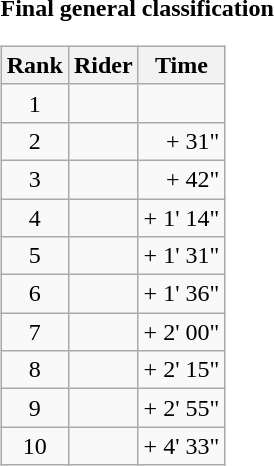<table>
<tr>
<td><strong>Final general classification</strong><br><table class="wikitable">
<tr>
<th scope="col">Rank</th>
<th scope="col">Rider</th>
<th scope="col">Time</th>
</tr>
<tr>
<td style="text-align:center;">1</td>
<td></td>
<td style="text-align:right;"></td>
</tr>
<tr>
<td style="text-align:center;">2</td>
<td></td>
<td style="text-align:right;">+ 31"</td>
</tr>
<tr>
<td style="text-align:center;">3</td>
<td></td>
<td style="text-align:right;">+ 42"</td>
</tr>
<tr>
<td style="text-align:center;">4</td>
<td></td>
<td style="text-align:right;">+ 1' 14"</td>
</tr>
<tr>
<td style="text-align:center;">5</td>
<td></td>
<td style="text-align:right;">+ 1' 31"</td>
</tr>
<tr>
<td style="text-align:center;">6</td>
<td></td>
<td style="text-align:right;">+ 1' 36"</td>
</tr>
<tr>
<td style="text-align:center;">7</td>
<td></td>
<td style="text-align:right;">+ 2' 00"</td>
</tr>
<tr>
<td style="text-align:center;">8</td>
<td></td>
<td style="text-align:right;">+ 2' 15"</td>
</tr>
<tr>
<td style="text-align:center;">9</td>
<td></td>
<td style="text-align:right;">+ 2' 55"</td>
</tr>
<tr>
<td style="text-align:center;">10</td>
<td></td>
<td style="text-align:right;">+ 4' 33"</td>
</tr>
</table>
</td>
</tr>
</table>
